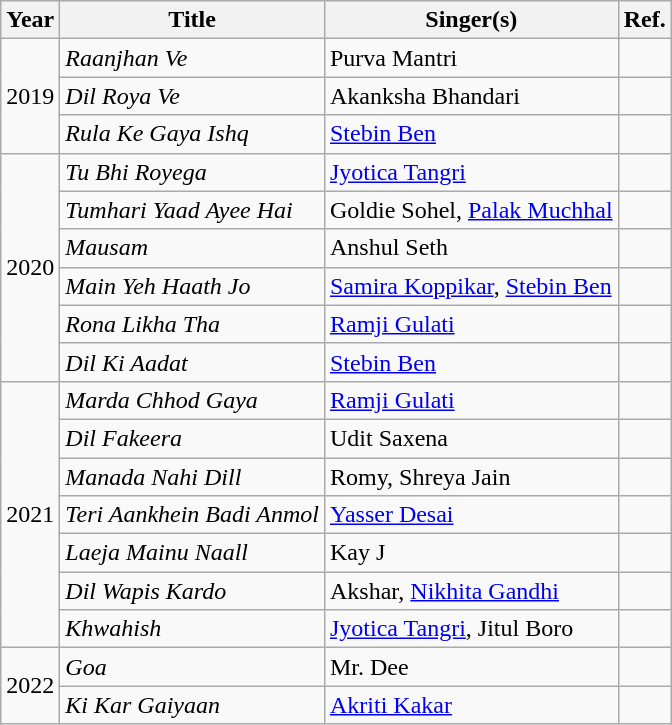<table class="wikitable ">
<tr style="text-align:center;">
<th>Year</th>
<th>Title</th>
<th>Singer(s)</th>
<th>Ref.</th>
</tr>
<tr>
<td rowspan="3">2019</td>
<td><em>Raanjhan Ve</em></td>
<td>Purva Mantri</td>
<td></td>
</tr>
<tr>
<td><em>Dil Roya Ve</em></td>
<td>Akanksha Bhandari</td>
<td></td>
</tr>
<tr>
<td><em>Rula Ke Gaya Ishq</em></td>
<td><a href='#'>Stebin Ben </a></td>
<td></td>
</tr>
<tr>
<td rowspan="6">2020</td>
<td><em>Tu Bhi Royega</em></td>
<td><a href='#'>Jyotica Tangri</a></td>
<td></td>
</tr>
<tr>
<td><em>Tumhari Yaad Ayee Hai</em></td>
<td>Goldie Sohel, <a href='#'>Palak Muchhal</a></td>
<td></td>
</tr>
<tr>
<td><em>Mausam</em></td>
<td>Anshul Seth</td>
<td></td>
</tr>
<tr>
<td><em>Main Yeh Haath Jo</em></td>
<td><a href='#'>Samira Koppikar</a>, <a href='#'>Stebin Ben</a></td>
<td></td>
</tr>
<tr>
<td><em>Rona Likha Tha</em></td>
<td><a href='#'>Ramji Gulati</a></td>
<td></td>
</tr>
<tr>
<td><em>Dil Ki Aadat</em></td>
<td><a href='#'>Stebin Ben</a></td>
<td></td>
</tr>
<tr>
<td rowspan="7">2021</td>
<td><em>Marda Chhod Gaya</em></td>
<td><a href='#'>Ramji Gulati</a></td>
<td></td>
</tr>
<tr>
<td><em>Dil Fakeera</em></td>
<td>Udit Saxena</td>
<td></td>
</tr>
<tr>
<td><em>Manada Nahi Dill</em></td>
<td>Romy, Shreya Jain</td>
<td></td>
</tr>
<tr>
<td><em>Teri Aankhein Badi Anmol</em></td>
<td><a href='#'>Yasser Desai</a></td>
<td></td>
</tr>
<tr>
<td><em>Laeja Mainu Naall</em></td>
<td>Kay J</td>
<td></td>
</tr>
<tr>
<td><em>Dil Wapis Kardo</em></td>
<td>Akshar, <a href='#'>Nikhita Gandhi</a></td>
<td></td>
</tr>
<tr>
<td><em>Khwahish</em></td>
<td><a href='#'>Jyotica Tangri</a>, Jitul Boro</td>
<td></td>
</tr>
<tr>
<td rowspan="2">2022</td>
<td><em>Goa</em></td>
<td>Mr. Dee</td>
<td></td>
</tr>
<tr>
<td><em>Ki Kar Gaiyaan</em></td>
<td><a href='#'>Akriti Kakar</a></td>
<td></td>
</tr>
</table>
